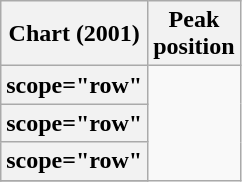<table class="wikitable plainrowheaders sortable">
<tr>
<th scope="col">Chart (2001)</th>
<th scope="col">Peak<br>position</th>
</tr>
<tr>
<th>scope="row" </th>
</tr>
<tr>
<th>scope="row" </th>
</tr>
<tr>
<th>scope="row" </th>
</tr>
<tr>
</tr>
</table>
